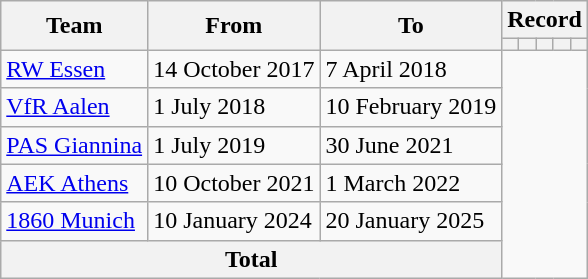<table class="wikitable" style="text-align: center">
<tr>
<th rowspan="2">Team</th>
<th rowspan="2">From</th>
<th rowspan="2">To</th>
<th colspan="5">Record</th>
</tr>
<tr>
<th></th>
<th></th>
<th></th>
<th></th>
<th></th>
</tr>
<tr>
<td align="left"><a href='#'>RW Essen</a></td>
<td align=left>14 October 2017</td>
<td align=left>7 April 2018<br></td>
</tr>
<tr>
<td align="left"><a href='#'>VfR Aalen</a></td>
<td align=left>1 July 2018</td>
<td align=left>10 February 2019<br></td>
</tr>
<tr>
<td align="left"><a href='#'>PAS Giannina</a></td>
<td align=left>1 July 2019</td>
<td align=left>30 June 2021<br></td>
</tr>
<tr>
<td align="left"><a href='#'>AEK Athens</a></td>
<td align=left>10 October 2021</td>
<td align=left>1 March 2022<br></td>
</tr>
<tr>
<td align="left"><a href='#'>1860 Munich</a></td>
<td align=left>10 January 2024</td>
<td align=left>20 January 2025<br></td>
</tr>
<tr>
<th colspan=3>Total<br></th>
</tr>
</table>
